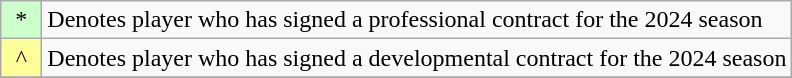<table class="wikitable">
<tr>
<td align="center" bgcolor="#CCFFCC" width="20">*</td>
<td>Denotes player who has signed a professional contract for the 2024 season</td>
</tr>
<tr>
<td align="center" bgcolor="#FFFF99" width="20">^</td>
<td>Denotes player who has signed a developmental contract for the 2024 season</td>
</tr>
<tr>
</tr>
</table>
